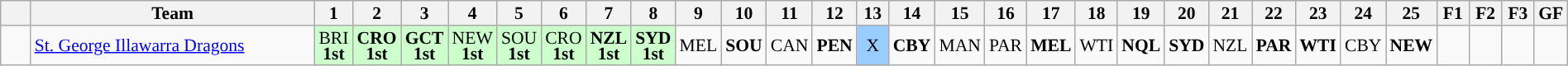<table class="wikitable" style="text-align:center; line-height: 90%; font-size:90%;" width=100%>
<tr>
<th width=20 abbr="Position"></th>
<th width=250>Team</th>
<th width=20 abbr="Round 1">1</th>
<th width=20 abbr="Round 2">2</th>
<th width=20 abbr="Round 3">3</th>
<th width=20 abbr="Round 4">4</th>
<th width=20 abbr="Round 5">5</th>
<th width=20 abbr="Round 6">6</th>
<th width=20 abbr="Round 7">7</th>
<th width=20 abbr="Round 8">8</th>
<th width=20 abbr="Round 9">9</th>
<th width=20 abbr="Round 10">10</th>
<th width=20 abbr="Round 11">11</th>
<th width=20 abbr="Round 12">12</th>
<th width=20 abbr="Round 13">13</th>
<th width=20 abbr="Round 14">14</th>
<th width=20 abbr="Round 15">15</th>
<th width=20 abbr="Round 16">16</th>
<th width=20 abbr="Round 17">17</th>
<th width=20 abbr="Round 18">18</th>
<th width=20 abbr="Round 19">19</th>
<th width=20 abbr="Round 20">20</th>
<th width=20 abbr="Round 21">21</th>
<th width=20 abbr="Round 22">22</th>
<th width=20 abbr="Round 23">23</th>
<th width=20 abbr="Round 24">24</th>
<th width=20 abbr="Round 25">25</th>
<th width=20 abbr="FINALS 1">F1</th>
<th width=20 abbr="FINALS 2">F2</th>
<th width=20 abbr="FINALS 3">F3</th>
<th width=20 abbr="GRAND FINAL">GF</th>
</tr>
<tr>
<td></td>
<td align="left"><a href='#'>St. George Illawarra Dragons</a></td>
<td style="background:#cfc;">BRI <br> <strong>1st</strong></td>
<td style="background:#cfc"><strong>CRO</strong> <br> <strong>1st</strong></td>
<td style="background:#cfc"><strong>GCT</strong> <br> <strong>1st</strong></td>
<td style="background:#cfc">NEW <br> <strong>1st</strong></td>
<td style="background:#cfc">SOU <br> <strong>1st</strong></td>
<td style="background:#cfc;">CRO <br> <strong>1st</strong></td>
<td style="background:#cfc;"><strong>NZL</strong> <br> <strong>1st</strong></td>
<td style="background:#cfc;"><strong>SYD</strong> <br> <strong>1st</strong></td>
<td style="background:">MEL</td>
<td style="background:"><strong>SOU</strong></td>
<td style="background:">CAN</td>
<td style="background:"><strong>PEN</strong></td>
<td style="background:#99ccff;">X</td>
<td style="background:"><strong>CBY</strong></td>
<td style="background:">MAN</td>
<td style="background:">PAR</td>
<td style="background:"><strong>MEL</strong></td>
<td style="background:">WTI</td>
<td style="background:"><strong>NQL</strong></td>
<td style="background:"><strong>SYD</strong></td>
<td style="background:">NZL</td>
<td style="background:"><strong>PAR</strong></td>
<td style="background:"><strong>WTI</strong></td>
<td style="background:">CBY</td>
<td style="background:"><strong>NEW</strong></td>
<td style="background:"></td>
<td style="background:"></td>
<td style="background:"></td>
<td style="background:"></td>
</tr>
</table>
